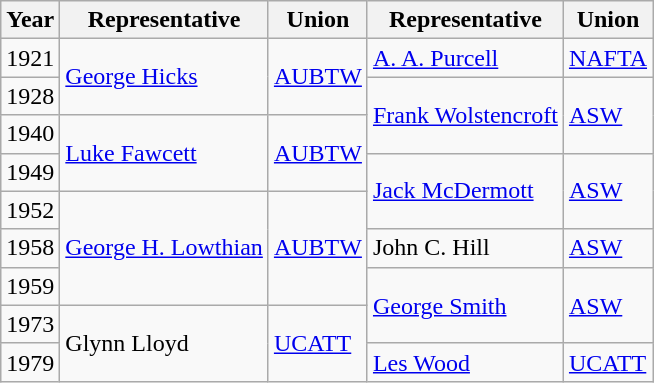<table class="wikitable">
<tr>
<th>Year</th>
<th>Representative</th>
<th>Union</th>
<th>Representative</th>
<th>Union</th>
</tr>
<tr>
<td>1921</td>
<td rowspan=2><a href='#'>George Hicks</a></td>
<td rowspan=2><a href='#'>AUBTW</a></td>
<td><a href='#'>A. A. Purcell</a></td>
<td><a href='#'>NAFTA</a></td>
</tr>
<tr>
<td>1928</td>
<td rowspan=2><a href='#'>Frank Wolstencroft</a></td>
<td rowspan=2><a href='#'>ASW</a></td>
</tr>
<tr>
<td>1940</td>
<td rowspan=2><a href='#'>Luke Fawcett</a></td>
<td rowspan=2><a href='#'>AUBTW</a></td>
</tr>
<tr>
<td>1949</td>
<td rowspan=2><a href='#'>Jack McDermott</a></td>
<td rowspan=2><a href='#'>ASW</a></td>
</tr>
<tr>
<td>1952</td>
<td rowspan=3><a href='#'>George H. Lowthian</a></td>
<td rowspan=3><a href='#'>AUBTW</a></td>
</tr>
<tr>
<td>1958</td>
<td>John C. Hill</td>
<td><a href='#'>ASW</a></td>
</tr>
<tr>
<td>1959</td>
<td rowspan=2><a href='#'>George Smith</a></td>
<td rowspan=2><a href='#'>ASW</a></td>
</tr>
<tr>
<td>1973</td>
<td rowspan=2>Glynn Lloyd</td>
<td rowspan=2><a href='#'>UCATT</a></td>
</tr>
<tr>
<td>1979</td>
<td><a href='#'>Les Wood</a></td>
<td><a href='#'>UCATT</a></td>
</tr>
</table>
